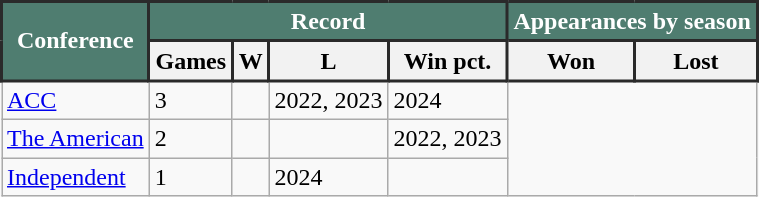<table class="wikitable sortable">
<tr>
<th style="background:#4f7d70; color:#FFFFFF; border: 2px solid #2a2a2a;" rowspan=2>Conference</th>
<th style="background:#4f7d70; color:#FFFFFF; border: 2px solid #2a2a2a;" colspan=4>Record</th>
<th style="background:#4f7d70; color:#FFFFFF; border: 2px solid #2a2a2a;" colspan=2>Appearances by season</th>
</tr>
<tr>
<th style="border: 2px solid #2a2a2a;">Games</th>
<th style="border: 2px solid #2a2a2a;">W</th>
<th style="border: 2px solid #2a2a2a;">L</th>
<th style="border: 2px solid #2a2a2a;">Win pct.</th>
<th style="border: 2px solid #2a2a2a;" class=unsortable>Won</th>
<th style="border: 2px solid #2a2a2a;" class=unsortable>Lost</th>
</tr>
<tr>
<td><a href='#'>ACC</a></td>
<td>3</td>
<td></td>
<td>2022, 2023</td>
<td>2024</td>
</tr>
<tr>
<td><a href='#'>The American</a></td>
<td>2</td>
<td></td>
<td></td>
<td>2022, 2023</td>
</tr>
<tr>
<td><a href='#'>Independent</a></td>
<td>1</td>
<td></td>
<td>2024</td>
<td></td>
</tr>
</table>
